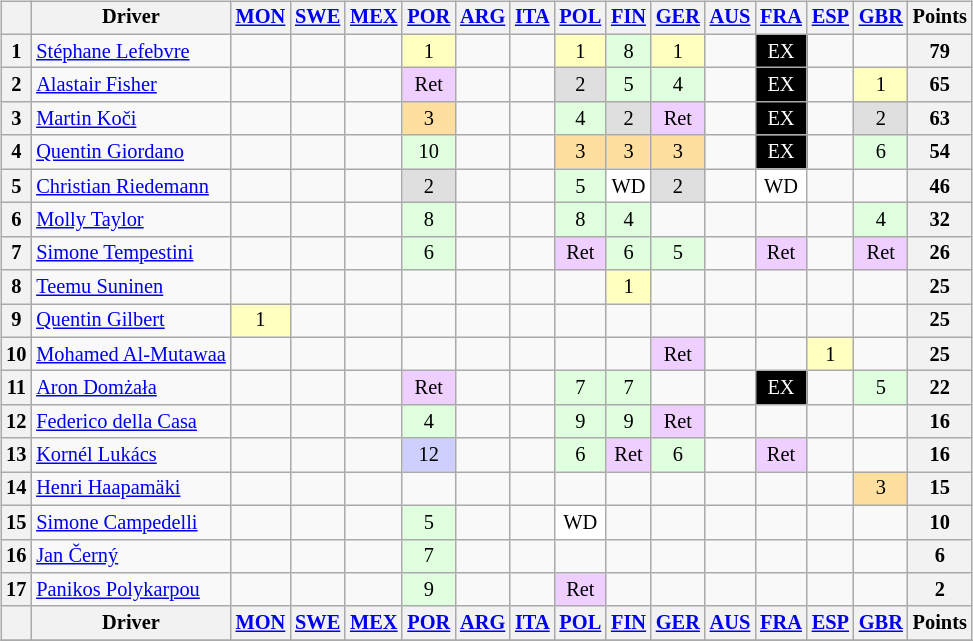<table>
<tr>
<td><br><table class="wikitable" style="font-size: 85%; text-align: center;">
<tr valign="top">
<th valign="middle"></th>
<th valign="middle">Driver</th>
<th><a href='#'>MON</a><br></th>
<th><a href='#'>SWE</a><br></th>
<th><a href='#'>MEX</a><br></th>
<th><a href='#'>POR</a><br></th>
<th><a href='#'>ARG</a><br></th>
<th><a href='#'>ITA</a><br></th>
<th><a href='#'>POL</a><br></th>
<th><a href='#'>FIN</a><br></th>
<th><a href='#'>GER</a><br></th>
<th><a href='#'>AUS</a><br></th>
<th><a href='#'>FRA</a><br></th>
<th><a href='#'>ESP</a><br></th>
<th><a href='#'>GBR</a><br></th>
<th valign="middle">Points</th>
</tr>
<tr>
<th>1</th>
<td align="left"> <a href='#'>Stéphane Lefebvre</a></td>
<td></td>
<td></td>
<td></td>
<td style="background:#ffffbf;">1</td>
<td></td>
<td></td>
<td style="background:#ffffbf;">1</td>
<td style="background:#dfffdf;">8</td>
<td style="background:#ffffbf;">1</td>
<td></td>
<td style="background:#000000; color:white;">EX</td>
<td></td>
<td></td>
<th align="right">79</th>
</tr>
<tr>
<th>2</th>
<td align="left"> <a href='#'>Alastair Fisher</a></td>
<td></td>
<td></td>
<td></td>
<td style="background:#efcfff;">Ret</td>
<td></td>
<td></td>
<td style="background:#dfdfdf;">2</td>
<td style="background:#dfffdf;">5</td>
<td style="background:#dfffdf;">4</td>
<td></td>
<td style="background:#000000; color:white;">EX</td>
<td></td>
<td style="background:#ffffbf;">1</td>
<th align="right">65</th>
</tr>
<tr>
<th>3</th>
<td align="left"> <a href='#'>Martin Koči</a></td>
<td></td>
<td></td>
<td></td>
<td style="background:#ffdf9f;">3</td>
<td></td>
<td></td>
<td style="background:#dfffdf;">4</td>
<td style="background:#dfdfdf;">2</td>
<td style="background:#efcfff;">Ret</td>
<td></td>
<td style="background:#000000; color:white;">EX</td>
<td></td>
<td style="background:#dfdfdf;">2</td>
<th align="right">63</th>
</tr>
<tr>
<th>4</th>
<td align="left"> <a href='#'>Quentin Giordano</a></td>
<td></td>
<td></td>
<td></td>
<td style="background:#dfffdf;">10</td>
<td></td>
<td></td>
<td style="background:#ffdf9f;">3</td>
<td style="background:#ffdf9f;">3</td>
<td style="background:#ffdf9f;">3</td>
<td></td>
<td style="background:#000000; color:white;">EX</td>
<td></td>
<td style="background:#dfffdf;">6</td>
<th align="right">54</th>
</tr>
<tr>
<th>5</th>
<td align="left"> <a href='#'>Christian Riedemann</a></td>
<td></td>
<td></td>
<td></td>
<td style="background:#dfdfdf;">2</td>
<td></td>
<td></td>
<td style="background:#dfffdf;">5</td>
<td style="background:#ffffff;">WD</td>
<td style="background:#dfdfdf;">2</td>
<td></td>
<td style="background:#ffffff;">WD</td>
<td></td>
<td></td>
<th align="right">46</th>
</tr>
<tr>
<th>6</th>
<td align="left"> <a href='#'>Molly Taylor</a></td>
<td></td>
<td></td>
<td></td>
<td style="background:#dfffdf;">8</td>
<td></td>
<td></td>
<td style="background:#dfffdf;">8</td>
<td style="background:#dfffdf;">4</td>
<td></td>
<td></td>
<td></td>
<td></td>
<td style="background:#dfffdf;">4</td>
<th align="right">32</th>
</tr>
<tr>
<th>7</th>
<td align="left"> <a href='#'>Simone Tempestini</a></td>
<td></td>
<td></td>
<td></td>
<td style="background:#dfffdf;">6</td>
<td></td>
<td></td>
<td style="background:#efcfff;">Ret</td>
<td style="background:#dfffdf;">6</td>
<td style="background:#dfffdf;">5</td>
<td></td>
<td style="background:#efcfff;">Ret</td>
<td></td>
<td style="background:#efcfff;">Ret</td>
<th align="right">26</th>
</tr>
<tr>
<th>8</th>
<td align="left"> <a href='#'>Teemu Suninen</a></td>
<td></td>
<td></td>
<td></td>
<td></td>
<td></td>
<td></td>
<td></td>
<td style="background:#ffffbf;">1</td>
<td></td>
<td></td>
<td></td>
<td></td>
<td></td>
<th align="right">25</th>
</tr>
<tr>
<th>9</th>
<td align="left"> <a href='#'>Quentin Gilbert</a></td>
<td style="background:#ffffbf;">1</td>
<td></td>
<td></td>
<td></td>
<td></td>
<td></td>
<td></td>
<td></td>
<td></td>
<td></td>
<td></td>
<td></td>
<td></td>
<th align="right">25</th>
</tr>
<tr>
<th>10</th>
<td align="left"> <a href='#'>Mohamed Al-Mutawaa</a></td>
<td></td>
<td></td>
<td></td>
<td></td>
<td></td>
<td></td>
<td></td>
<td></td>
<td style="background:#efcfff;">Ret</td>
<td></td>
<td></td>
<td style="background:#ffffbf;">1</td>
<td></td>
<th align="right">25</th>
</tr>
<tr>
<th>11</th>
<td align="left"> <a href='#'>Aron Domżała</a></td>
<td></td>
<td></td>
<td></td>
<td style="background:#efcfff;">Ret</td>
<td></td>
<td></td>
<td style="background:#dfffdf;">7</td>
<td style="background:#dfffdf;">7</td>
<td></td>
<td></td>
<td style="background:#000000; color:white;">EX</td>
<td></td>
<td style="background:#dfffdf;">5</td>
<th align="right">22</th>
</tr>
<tr>
<th>12</th>
<td align="left"> <a href='#'>Federico della Casa</a></td>
<td></td>
<td></td>
<td></td>
<td style="background:#dfffdf;">4</td>
<td></td>
<td></td>
<td style="background:#dfffdf;">9</td>
<td style="background:#dfffdf;">9</td>
<td style="background:#efcfff;">Ret</td>
<td></td>
<td></td>
<td></td>
<td></td>
<th align="right">16</th>
</tr>
<tr>
<th>13</th>
<td align="left"> <a href='#'>Kornél Lukács</a></td>
<td></td>
<td></td>
<td></td>
<td style="background:#cfcfff;">12</td>
<td></td>
<td></td>
<td style="background:#dfffdf;">6</td>
<td style="background:#efcfff;">Ret</td>
<td style="background:#dfffdf;">6</td>
<td></td>
<td style="background:#efcfff;">Ret</td>
<td></td>
<td></td>
<th align="right">16</th>
</tr>
<tr>
<th>14</th>
<td align="left"> <a href='#'>Henri Haapamäki</a></td>
<td></td>
<td></td>
<td></td>
<td></td>
<td></td>
<td></td>
<td></td>
<td></td>
<td></td>
<td></td>
<td></td>
<td></td>
<td style="background:#ffdf9f;">3</td>
<th align="right">15</th>
</tr>
<tr>
<th>15</th>
<td align="left"> <a href='#'>Simone Campedelli</a></td>
<td></td>
<td></td>
<td></td>
<td style="background:#dfffdf;">5</td>
<td></td>
<td></td>
<td style="background:#ffffff;">WD</td>
<td></td>
<td></td>
<td></td>
<td></td>
<td></td>
<td></td>
<th align="right">10</th>
</tr>
<tr>
<th>16</th>
<td align="left"> <a href='#'>Jan Černý</a></td>
<td></td>
<td></td>
<td></td>
<td style="background:#dfffdf;">7</td>
<td></td>
<td></td>
<td></td>
<td></td>
<td></td>
<td></td>
<td></td>
<td></td>
<td></td>
<th align="right">6</th>
</tr>
<tr>
<th>17</th>
<td align="left"> <a href='#'>Panikos Polykarpou</a></td>
<td></td>
<td></td>
<td></td>
<td style="background:#dfffdf;">9</td>
<td></td>
<td></td>
<td style="background:#efcfff;">Ret</td>
<td></td>
<td></td>
<td></td>
<td></td>
<td></td>
<td></td>
<th align="right">2</th>
</tr>
<tr valign="top">
<th valign="middle"></th>
<th valign="middle">Driver</th>
<th><a href='#'>MON</a><br></th>
<th><a href='#'>SWE</a><br></th>
<th><a href='#'>MEX</a><br></th>
<th><a href='#'>POR</a><br></th>
<th><a href='#'>ARG</a><br></th>
<th><a href='#'>ITA</a><br></th>
<th><a href='#'>POL</a><br></th>
<th><a href='#'>FIN</a><br></th>
<th><a href='#'>GER</a><br></th>
<th><a href='#'>AUS</a><br></th>
<th><a href='#'>FRA</a><br></th>
<th><a href='#'>ESP</a><br></th>
<th><a href='#'>GBR</a><br></th>
<th valign="middle">Points</th>
</tr>
<tr>
</tr>
</table>
</td>
<td valign="top"><br></td>
</tr>
</table>
